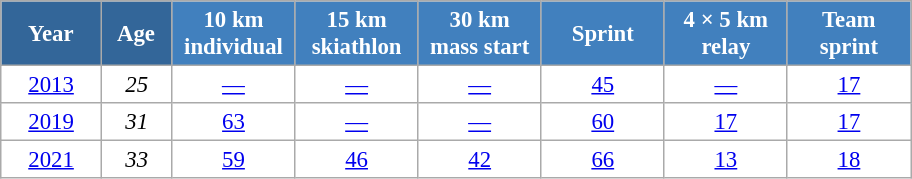<table class="wikitable" style="font-size:95%; text-align:center; border:grey solid 1px; border-collapse:collapse; background:#ffffff;">
<tr>
<th style="background-color:#369; color:white; width:60px;"> Year </th>
<th style="background-color:#369; color:white; width:40px;"> Age </th>
<th style="background-color:#4180be; color:white; width:75px;"> 10 km <br> individual </th>
<th style="background-color:#4180be; color:white; width:75px;"> 15 km <br> skiathlon </th>
<th style="background-color:#4180be; color:white; width:75px;"> 30 km <br> mass start </th>
<th style="background-color:#4180be; color:white; width:75px;"> Sprint </th>
<th style="background-color:#4180be; color:white; width:75px;"> 4 × 5 km <br> relay </th>
<th style="background-color:#4180be; color:white; width:75px;"> Team <br> sprint </th>
</tr>
<tr>
<td><a href='#'>2013</a></td>
<td><em>25</em></td>
<td><a href='#'>—</a></td>
<td><a href='#'>—</a></td>
<td><a href='#'>—</a></td>
<td><a href='#'>45</a></td>
<td><a href='#'>—</a></td>
<td><a href='#'>17</a></td>
</tr>
<tr>
<td><a href='#'>2019</a></td>
<td><em>31</em></td>
<td><a href='#'>63</a></td>
<td><a href='#'>—</a></td>
<td><a href='#'>—</a></td>
<td><a href='#'>60</a></td>
<td><a href='#'>17</a></td>
<td><a href='#'>17</a></td>
</tr>
<tr>
<td><a href='#'>2021</a></td>
<td><em>33</em></td>
<td><a href='#'>59</a></td>
<td><a href='#'>46</a></td>
<td><a href='#'>42</a></td>
<td><a href='#'>66</a></td>
<td><a href='#'>13</a></td>
<td><a href='#'>18</a></td>
</tr>
</table>
